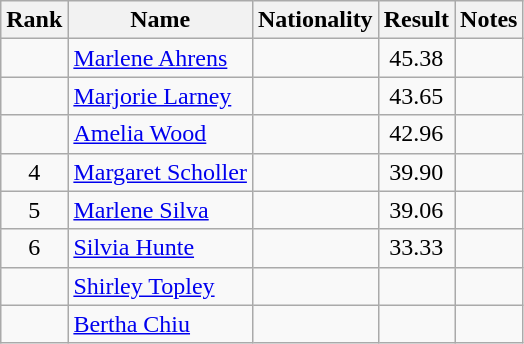<table class="wikitable sortable" style="text-align:center">
<tr>
<th>Rank</th>
<th>Name</th>
<th>Nationality</th>
<th>Result</th>
<th>Notes</th>
</tr>
<tr>
<td></td>
<td align=left><a href='#'>Marlene Ahrens</a></td>
<td align=left></td>
<td>45.38</td>
<td></td>
</tr>
<tr>
<td></td>
<td align=left><a href='#'>Marjorie Larney</a></td>
<td align=left></td>
<td>43.65</td>
<td></td>
</tr>
<tr>
<td></td>
<td align=left><a href='#'>Amelia Wood</a></td>
<td align=left></td>
<td>42.96</td>
<td></td>
</tr>
<tr>
<td>4</td>
<td align=left><a href='#'>Margaret Scholler</a></td>
<td align=left></td>
<td>39.90</td>
<td></td>
</tr>
<tr>
<td>5</td>
<td align=left><a href='#'>Marlene Silva</a></td>
<td align=left></td>
<td>39.06</td>
<td></td>
</tr>
<tr>
<td>6</td>
<td align=left><a href='#'>Silvia Hunte</a></td>
<td align=left></td>
<td>33.33</td>
<td></td>
</tr>
<tr>
<td></td>
<td align=left><a href='#'>Shirley Topley</a></td>
<td align=left></td>
<td></td>
<td></td>
</tr>
<tr>
<td></td>
<td align=left><a href='#'>Bertha Chiu</a></td>
<td align=left></td>
<td></td>
<td></td>
</tr>
</table>
